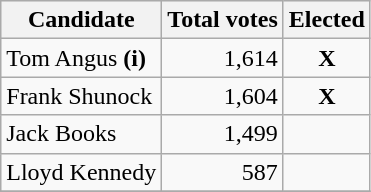<table class="wikitable">
<tr bgcolor="#EEEEEE">
<th align="left">Candidate</th>
<th align="right">Total votes</th>
<th align="right">Elected</th>
</tr>
<tr>
<td align="left">Tom Angus <strong>(i)</strong></td>
<td align="right">1,614</td>
<td align="center"><strong>X</strong></td>
</tr>
<tr>
<td align="left">Frank Shunock</td>
<td align="right">1,604</td>
<td align="center"><strong>X</strong></td>
</tr>
<tr>
<td align="left">Jack Books</td>
<td align="right">1,499</td>
<td align="right"></td>
</tr>
<tr>
<td align="left">Lloyd Kennedy</td>
<td align="right">587</td>
<td align="right"></td>
</tr>
<tr>
</tr>
</table>
